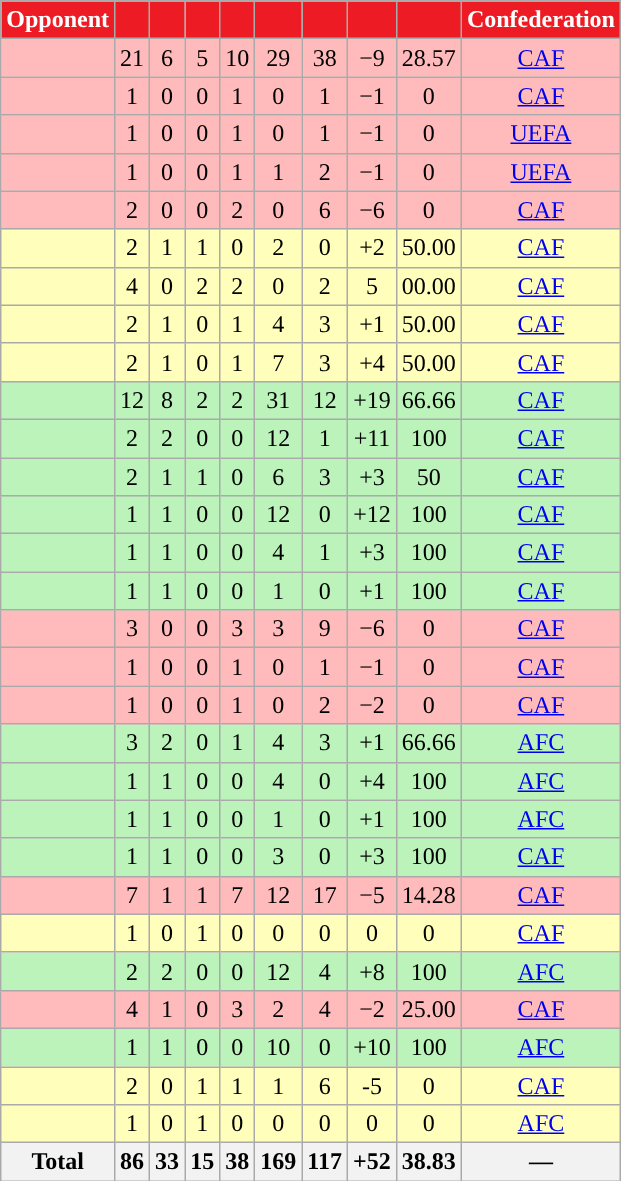<table class="wikitable sortable" style="text-align:center;">
<tr style="color:white">
<th style="background-color:#ED1C24;color:white">Opponent</th>
<th style="background-color:#ED1C24;"></th>
<th style="background-color:#ED1C24;"></th>
<th style="background-color:#ED1C24;"></th>
<th style="background-color:#ED1C24;"></th>
<th style="background-color:#ED1C24;"></th>
<th style="background-color:#ED1C24;"></th>
<th style="background-color:#ED1C24;"></th>
<th style="background-color:#ED1C24;"></th>
<th style="background-color:#ED1C24;color:white">Confederation</th>
</tr>
<tr bgcolor="#ffbbbb">
<td style="text-align:left;"></td>
<td>21</td>
<td>6</td>
<td>5</td>
<td>10</td>
<td>29</td>
<td>38</td>
<td>−9</td>
<td>28.57</td>
<td><a href='#'>CAF</a></td>
</tr>
<tr bgcolor="#ffbbbb">
<td style="text-align:left;"></td>
<td>1</td>
<td>0</td>
<td>0</td>
<td>1</td>
<td>0</td>
<td>1</td>
<td>−1</td>
<td>0</td>
<td><a href='#'>CAF</a></td>
</tr>
<tr bgcolor="#ffbbbb">
<td style="text-align:left;"></td>
<td>1</td>
<td>0</td>
<td>0</td>
<td>1</td>
<td>0</td>
<td>1</td>
<td>−1</td>
<td>0</td>
<td><a href='#'>UEFA</a></td>
</tr>
<tr bgcolor="#ffbbbb">
<td style="text-align:left;"></td>
<td>1</td>
<td>0</td>
<td>0</td>
<td>1</td>
<td>1</td>
<td>2</td>
<td>−1</td>
<td>0</td>
<td><a href='#'>UEFA</a></td>
</tr>
<tr bgcolor="#ffbbbb">
<td style="text-align:left;"></td>
<td>2</td>
<td>0</td>
<td>0</td>
<td>2</td>
<td>0</td>
<td>6</td>
<td>−6</td>
<td>0</td>
<td><a href='#'>CAF</a></td>
</tr>
<tr bgcolor="#ffffbb">
<td style="text-align:left;"></td>
<td>2</td>
<td>1</td>
<td>1</td>
<td>0</td>
<td>2</td>
<td>0</td>
<td>+2</td>
<td>50.00</td>
<td><a href='#'>CAF</a></td>
</tr>
<tr bgcolor="#ffffbb">
<td style="text-align:left;"></td>
<td>4</td>
<td>0</td>
<td>2</td>
<td>2</td>
<td>0</td>
<td>2</td>
<td>5</td>
<td>00.00</td>
<td><a href='#'>CAF</a></td>
</tr>
<tr bgcolor="#ffffbb">
<td style="text-align:left;"></td>
<td>2</td>
<td>1</td>
<td>0</td>
<td>1</td>
<td>4</td>
<td>3</td>
<td>+1</td>
<td>50.00</td>
<td><a href='#'>CAF</a></td>
</tr>
<tr bgcolor="#ffffbb">
<td style="text-align:left;"></td>
<td>2</td>
<td>1</td>
<td>0</td>
<td>1</td>
<td>7</td>
<td>3</td>
<td>+4</td>
<td>50.00</td>
<td><a href='#'>CAF</a></td>
</tr>
<tr bgcolor="#bbf3bb">
<td style="text-align:left;"></td>
<td>12</td>
<td>8</td>
<td>2</td>
<td>2</td>
<td>31</td>
<td>12</td>
<td>+19</td>
<td>66.66</td>
<td><a href='#'>CAF</a></td>
</tr>
<tr bgcolor="#bbf3bb">
<td style="text-align:left;"></td>
<td>2</td>
<td>2</td>
<td>0</td>
<td>0</td>
<td>12</td>
<td>1</td>
<td>+11</td>
<td>100</td>
<td><a href='#'>CAF</a></td>
</tr>
<tr bgcolor="#bbf3bb">
<td style="text-align:left;"></td>
<td>2</td>
<td>1</td>
<td>1</td>
<td>0</td>
<td>6</td>
<td>3</td>
<td>+3</td>
<td>50</td>
<td><a href='#'>CAF</a></td>
</tr>
<tr bgcolor="#bbf3bb">
<td style="text-align:left;"></td>
<td>1</td>
<td>1</td>
<td>0</td>
<td>0</td>
<td>12</td>
<td>0</td>
<td>+12</td>
<td>100</td>
<td><a href='#'>CAF</a></td>
</tr>
<tr bgcolor="#bbf3bb">
<td style="text-align:left;"></td>
<td>1</td>
<td>1</td>
<td>0</td>
<td>0</td>
<td>4</td>
<td>1</td>
<td>+3</td>
<td>100</td>
<td><a href='#'>CAF</a></td>
</tr>
<tr bgcolor="#bbf3bb">
<td style="text-align:left;"></td>
<td>1</td>
<td>1</td>
<td>0</td>
<td>0</td>
<td>1</td>
<td>0</td>
<td>+1</td>
<td>100</td>
<td><a href='#'>CAF</a></td>
</tr>
<tr bgcolor="#ffbbbb">
<td style="text-align:left;"></td>
<td>3</td>
<td>0</td>
<td>0</td>
<td>3</td>
<td>3</td>
<td>9</td>
<td>−6</td>
<td>0</td>
<td><a href='#'>CAF</a></td>
</tr>
<tr bgcolor="#ffbbbb">
<td style="text-align:left;"></td>
<td>1</td>
<td>0</td>
<td>0</td>
<td>1</td>
<td>0</td>
<td>1</td>
<td>−1</td>
<td>0</td>
<td><a href='#'>CAF</a></td>
</tr>
<tr bgcolor="#ffbbbb">
<td style="text-align:left;"></td>
<td>1</td>
<td>0</td>
<td>0</td>
<td>1</td>
<td>0</td>
<td>2</td>
<td>−2</td>
<td>0</td>
<td><a href='#'>CAF</a></td>
</tr>
<tr bgcolor="#bbf3bb">
<td style="text-align:left;"></td>
<td>3</td>
<td>2</td>
<td>0</td>
<td>1</td>
<td>4</td>
<td>3</td>
<td>+1</td>
<td>66.66</td>
<td><a href='#'>AFC</a></td>
</tr>
<tr bgcolor="#bbf3bb">
<td style="text-align:left;"></td>
<td>1</td>
<td>1</td>
<td>0</td>
<td>0</td>
<td>4</td>
<td>0</td>
<td>+4</td>
<td>100</td>
<td><a href='#'>AFC</a></td>
</tr>
<tr bgcolor="#bbf3bb">
<td style="text-align:left;"></td>
<td>1</td>
<td>1</td>
<td>0</td>
<td>0</td>
<td>1</td>
<td>0</td>
<td>+1</td>
<td>100</td>
<td><a href='#'>AFC</a></td>
</tr>
<tr bgcolor="#bbf3bb">
<td style="text-align:left;"></td>
<td>1</td>
<td>1</td>
<td>0</td>
<td>0</td>
<td>3</td>
<td>0</td>
<td>+3</td>
<td>100</td>
<td><a href='#'>CAF</a></td>
</tr>
<tr bgcolor="#ffbbbb">
<td style="text-align:left;"></td>
<td>7</td>
<td>1</td>
<td>1</td>
<td>7</td>
<td>12</td>
<td>17</td>
<td>−5</td>
<td>14.28</td>
<td><a href='#'>CAF</a></td>
</tr>
<tr bgcolor="#ffffbb">
<td style="text-align:left;"></td>
<td>1</td>
<td>0</td>
<td>1</td>
<td>0</td>
<td>0</td>
<td>0</td>
<td>0</td>
<td>0</td>
<td><a href='#'>CAF</a></td>
</tr>
<tr |- bgcolor="#bbf3bb">
<td style="text-align:left;"></td>
<td>2</td>
<td>2</td>
<td>0</td>
<td>0</td>
<td>12</td>
<td>4</td>
<td>+8</td>
<td>100</td>
<td><a href='#'>AFC</a></td>
</tr>
<tr bgcolor="#ffbbbb">
<td style="text-align:left;"></td>
<td>4</td>
<td>1</td>
<td>0</td>
<td>3</td>
<td>2</td>
<td>4</td>
<td>−2</td>
<td>25.00</td>
<td><a href='#'>CAF</a></td>
</tr>
<tr bgcolor="#bbf3bb">
<td style="text-align:left;"></td>
<td>1</td>
<td>1</td>
<td>0</td>
<td>0</td>
<td>10</td>
<td>0</td>
<td>+10</td>
<td>100</td>
<td><a href='#'>AFC</a></td>
</tr>
<tr bgcolor="#ffffbb">
<td style="text-align:left;"></td>
<td>2</td>
<td>0</td>
<td>1</td>
<td>1</td>
<td>1</td>
<td>6</td>
<td>-5</td>
<td>0</td>
<td><a href='#'>CAF</a></td>
</tr>
<tr bgcolor="#ffffbb">
<td style="text-align:left;"></td>
<td>1</td>
<td>0</td>
<td>1</td>
<td>0</td>
<td>0</td>
<td>0</td>
<td>0</td>
<td>0</td>
<td><a href='#'>AFC</a></td>
</tr>
<tr>
<th>Total</th>
<th>86</th>
<th>33</th>
<th>15</th>
<th>38</th>
<th>169</th>
<th>117</th>
<th>+52</th>
<th>38.83</th>
<th>—</th>
</tr>
</table>
